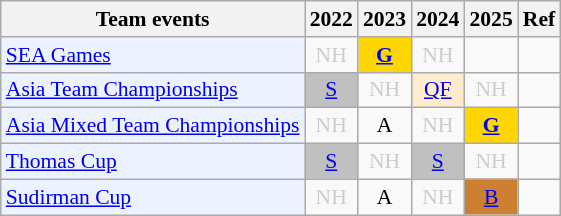<table class="wikitable" style="font-size: 90%; text-align:center">
<tr>
<th>Team events</th>
<th>2022</th>
<th>2023</th>
<th>2024</th>
<th>2025</th>
<th>Ref</th>
</tr>
<tr>
<td bgcolor="#ECF2FF"; align="left"><a href='#'>SEA Games</a></td>
<td style=color:#ccc>NH</td>
<td bgcolor=gold><a href='#'><strong>G</strong></a></td>
<td style=color:#ccc>NH</td>
<td></td>
<td></td>
</tr>
<tr>
<td bgcolor="#ECF2FF"; align="left"><a href='#'>Asia Team Championships</a></td>
<td bgcolor=silver><a href='#'>S</a></td>
<td style=color:#ccc>NH</td>
<td bgcolor=FFEBCD><a href='#'>QF</a></td>
<td style=color:#ccc>NH</td>
<td></td>
</tr>
<tr>
<td bgcolor="#ECF2FF"; align="left"><a href='#'>Asia Mixed Team Championships</a></td>
<td style=color:#ccc>NH</td>
<td>A</td>
<td style=color:#ccc>NH</td>
<td bgcolor=gold><a href='#'><strong>G</strong></a></td>
<td></td>
</tr>
<tr>
<td bgcolor="#ECF2FF"; align="left"><a href='#'>Thomas Cup</a></td>
<td bgcolor=silver><a href='#'>S</a></td>
<td style=color:#ccc>NH</td>
<td bgcolor=silver><a href='#'>S</a></td>
<td style=color:#ccc>NH</td>
<td></td>
</tr>
<tr>
<td bgcolor="#ECF2FF"; align="left"><a href='#'>Sudirman Cup</a></td>
<td style=color:#ccc>NH</td>
<td>A</td>
<td style=color:#ccc>NH</td>
<td bgcolor=CD7F32><a href='#'>B</a></td>
<td></td>
</tr>
</table>
